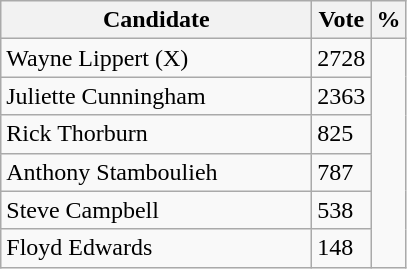<table class="wikitable">
<tr>
<th bgcolor="#DDDDFF" width="200px">Candidate</th>
<th bgcolor="#DDDDFF">Vote</th>
<th bgcolor="#DDDDFF">%</th>
</tr>
<tr>
<td>Wayne Lippert (X)</td>
<td>2728</td>
</tr>
<tr>
<td>Juliette Cunningham</td>
<td>2363</td>
</tr>
<tr>
<td>Rick Thorburn</td>
<td>825</td>
</tr>
<tr>
<td>Anthony Stamboulieh</td>
<td>787</td>
</tr>
<tr>
<td>Steve Campbell</td>
<td>538</td>
</tr>
<tr>
<td>Floyd Edwards</td>
<td>148</td>
</tr>
</table>
